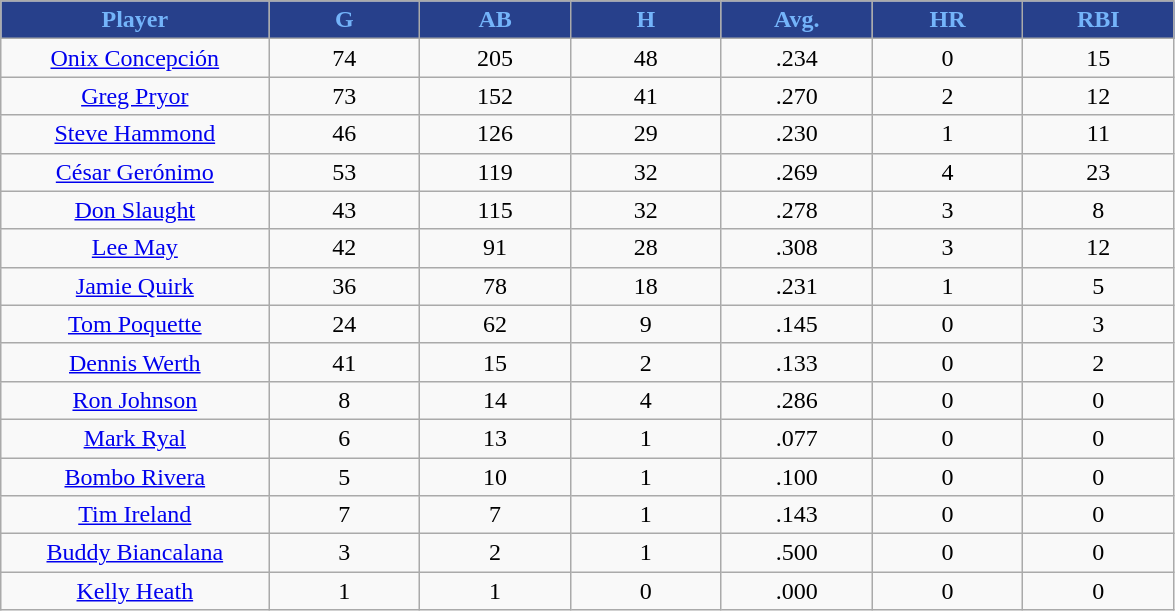<table class="wikitable sortable">
<tr>
<th style="background:#27408B;color:#74B4FA;" width="16%">Player</th>
<th style="background:#27408B;color:#74B4FA;" width="9%">G</th>
<th style="background:#27408B;color:#74B4FA;" width="9%">AB</th>
<th style="background:#27408B;color:#74B4FA;" width="9%">H</th>
<th style="background:#27408B;color:#74B4FA;" width="9%">Avg.</th>
<th style="background:#27408B;color:#74B4FA;" width="9%">HR</th>
<th style="background:#27408B;color:#74B4FA;" width="9%">RBI</th>
</tr>
<tr align="center">
<td><a href='#'>Onix Concepción</a></td>
<td>74</td>
<td>205</td>
<td>48</td>
<td>.234</td>
<td>0</td>
<td>15</td>
</tr>
<tr align="center">
<td><a href='#'>Greg Pryor</a></td>
<td>73</td>
<td>152</td>
<td>41</td>
<td>.270</td>
<td>2</td>
<td>12</td>
</tr>
<tr align="center">
<td><a href='#'>Steve Hammond</a></td>
<td>46</td>
<td>126</td>
<td>29</td>
<td>.230</td>
<td>1</td>
<td>11</td>
</tr>
<tr align=center>
<td><a href='#'>César Gerónimo</a></td>
<td>53</td>
<td>119</td>
<td>32</td>
<td>.269</td>
<td>4</td>
<td>23</td>
</tr>
<tr align="center">
<td><a href='#'>Don Slaught</a></td>
<td>43</td>
<td>115</td>
<td>32</td>
<td>.278</td>
<td>3</td>
<td>8</td>
</tr>
<tr align="center">
<td><a href='#'>Lee May</a></td>
<td>42</td>
<td>91</td>
<td>28</td>
<td>.308</td>
<td>3</td>
<td>12</td>
</tr>
<tr align="center">
<td><a href='#'>Jamie Quirk</a></td>
<td>36</td>
<td>78</td>
<td>18</td>
<td>.231</td>
<td>1</td>
<td>5</td>
</tr>
<tr align="center">
<td><a href='#'>Tom Poquette</a></td>
<td>24</td>
<td>62</td>
<td>9</td>
<td>.145</td>
<td>0</td>
<td>3</td>
</tr>
<tr align="center">
<td><a href='#'>Dennis Werth</a></td>
<td>41</td>
<td>15</td>
<td>2</td>
<td>.133</td>
<td>0</td>
<td>2</td>
</tr>
<tr align="center">
<td><a href='#'>Ron Johnson</a></td>
<td>8</td>
<td>14</td>
<td>4</td>
<td>.286</td>
<td>0</td>
<td>0</td>
</tr>
<tr align="center">
<td><a href='#'>Mark Ryal</a></td>
<td>6</td>
<td>13</td>
<td>1</td>
<td>.077</td>
<td>0</td>
<td>0</td>
</tr>
<tr align="center">
<td><a href='#'>Bombo Rivera</a></td>
<td>5</td>
<td>10</td>
<td>1</td>
<td>.100</td>
<td>0</td>
<td>0</td>
</tr>
<tr align="center">
<td><a href='#'>Tim Ireland</a></td>
<td>7</td>
<td>7</td>
<td>1</td>
<td>.143</td>
<td>0</td>
<td>0</td>
</tr>
<tr align="center">
<td><a href='#'>Buddy Biancalana</a></td>
<td>3</td>
<td>2</td>
<td>1</td>
<td>.500</td>
<td>0</td>
<td>0</td>
</tr>
<tr align="center">
<td><a href='#'>Kelly Heath</a></td>
<td>1</td>
<td>1</td>
<td>0</td>
<td>.000</td>
<td>0</td>
<td>0</td>
</tr>
</table>
